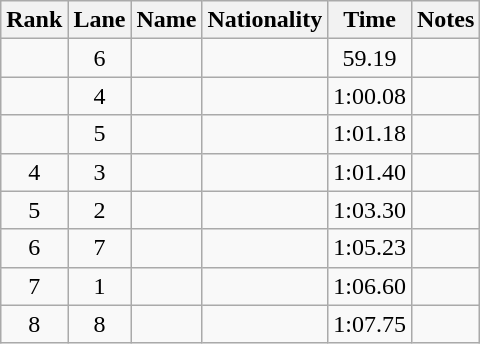<table class="wikitable sortable" style="text-align:center">
<tr>
<th>Rank</th>
<th>Lane</th>
<th>Name</th>
<th>Nationality</th>
<th>Time</th>
<th>Notes</th>
</tr>
<tr>
<td></td>
<td>6</td>
<td align=left></td>
<td align=left></td>
<td>59.19</td>
<td><strong></strong></td>
</tr>
<tr>
<td></td>
<td>4</td>
<td align=left></td>
<td align=left></td>
<td>1:00.08</td>
<td></td>
</tr>
<tr>
<td></td>
<td>5</td>
<td align=left></td>
<td align=left></td>
<td>1:01.18</td>
<td></td>
</tr>
<tr>
<td>4</td>
<td>3</td>
<td align=left></td>
<td align=left></td>
<td>1:01.40</td>
<td></td>
</tr>
<tr>
<td>5</td>
<td>2</td>
<td align=left></td>
<td align=left></td>
<td>1:03.30</td>
<td></td>
</tr>
<tr>
<td>6</td>
<td>7</td>
<td align=left></td>
<td align=left></td>
<td>1:05.23</td>
<td></td>
</tr>
<tr>
<td>7</td>
<td>1</td>
<td align=left></td>
<td align=left></td>
<td>1:06.60</td>
<td></td>
</tr>
<tr>
<td>8</td>
<td>8</td>
<td align=left></td>
<td align=left></td>
<td>1:07.75</td>
<td></td>
</tr>
</table>
